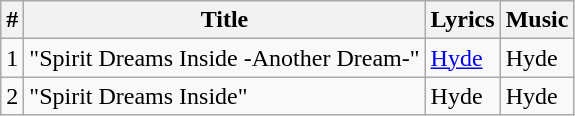<table class="wikitable">
<tr>
<th>#</th>
<th>Title</th>
<th>Lyrics</th>
<th>Music</th>
</tr>
<tr>
<td>1</td>
<td>"Spirit Dreams Inside -Another Dream-"</td>
<td><a href='#'>Hyde</a></td>
<td>Hyde</td>
</tr>
<tr>
<td>2</td>
<td>"Spirit Dreams Inside"</td>
<td>Hyde</td>
<td>Hyde</td>
</tr>
</table>
